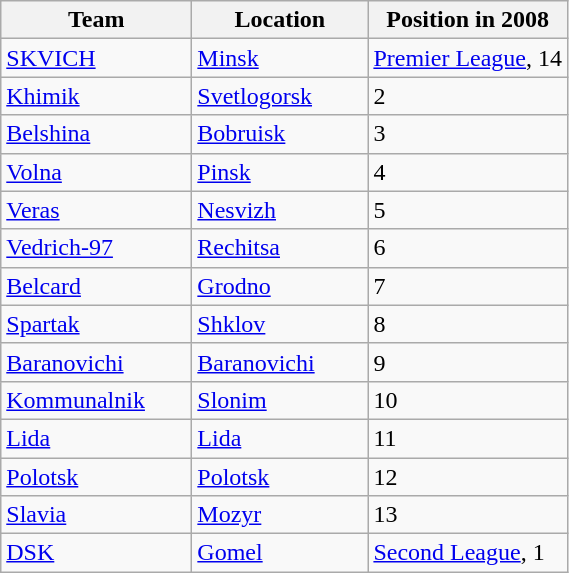<table class="wikitable sortable" style="text-align:left">
<tr>
<th width=120>Team</th>
<th width=110>Location</th>
<th data-sort-type="number">Position in 2008</th>
</tr>
<tr>
<td><a href='#'>SKVICH</a></td>
<td><a href='#'>Minsk</a></td>
<td><a href='#'>Premier League</a>, 14</td>
</tr>
<tr>
<td><a href='#'>Khimik</a></td>
<td><a href='#'>Svetlogorsk</a></td>
<td>2</td>
</tr>
<tr>
<td><a href='#'>Belshina</a></td>
<td><a href='#'>Bobruisk</a></td>
<td>3</td>
</tr>
<tr>
<td><a href='#'>Volna</a></td>
<td><a href='#'>Pinsk</a></td>
<td>4</td>
</tr>
<tr>
<td><a href='#'>Veras</a></td>
<td><a href='#'>Nesvizh</a></td>
<td>5</td>
</tr>
<tr>
<td><a href='#'>Vedrich-97</a></td>
<td><a href='#'>Rechitsa</a></td>
<td>6</td>
</tr>
<tr>
<td><a href='#'>Belcard</a></td>
<td><a href='#'>Grodno</a></td>
<td>7</td>
</tr>
<tr>
<td><a href='#'>Spartak</a></td>
<td><a href='#'>Shklov</a></td>
<td>8</td>
</tr>
<tr>
<td><a href='#'>Baranovichi</a></td>
<td><a href='#'>Baranovichi</a></td>
<td>9</td>
</tr>
<tr>
<td><a href='#'>Kommunalnik</a></td>
<td><a href='#'>Slonim</a></td>
<td>10</td>
</tr>
<tr>
<td><a href='#'>Lida</a></td>
<td><a href='#'>Lida</a></td>
<td>11</td>
</tr>
<tr>
<td><a href='#'>Polotsk</a></td>
<td><a href='#'>Polotsk</a></td>
<td>12</td>
</tr>
<tr>
<td><a href='#'>Slavia</a></td>
<td><a href='#'>Mozyr</a></td>
<td>13</td>
</tr>
<tr>
<td><a href='#'>DSK</a></td>
<td><a href='#'>Gomel</a></td>
<td><a href='#'>Second League</a>, 1</td>
</tr>
</table>
